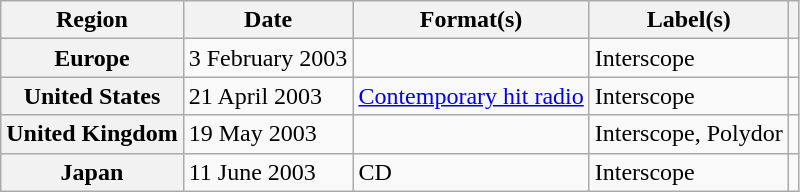<table class="wikitable plainrowheaders">
<tr>
<th scope="col">Region</th>
<th scope="col">Date</th>
<th scope="col">Format(s)</th>
<th scope="col">Label(s)</th>
<th scope="col"></th>
</tr>
<tr>
<th scope="row">Europe</th>
<td>3 February 2003</td>
<td></td>
<td>Interscope</td>
<td></td>
</tr>
<tr>
<th scope="row">United States</th>
<td>21 April 2003</td>
<td><a href='#'>Contemporary hit radio</a></td>
<td>Interscope</td>
<td></td>
</tr>
<tr>
<th scope="row">United Kingdom</th>
<td>19 May 2003</td>
<td></td>
<td>Interscope, Polydor</td>
<td></td>
</tr>
<tr>
<th scope="row">Japan</th>
<td>11 June 2003</td>
<td>CD</td>
<td>Interscope</td>
<td></td>
</tr>
</table>
